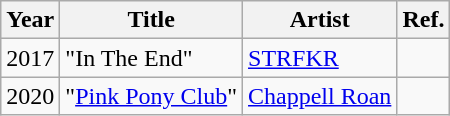<table class="wikitable">
<tr>
<th>Year</th>
<th>Title</th>
<th>Artist</th>
<th>Ref.</th>
</tr>
<tr>
<td>2017</td>
<td>"In The End"</td>
<td><a href='#'>STRFKR</a></td>
<td></td>
</tr>
<tr>
<td>2020</td>
<td>"<a href='#'>Pink Pony Club</a>"</td>
<td><a href='#'>Chappell Roan</a></td>
<td></td>
</tr>
</table>
